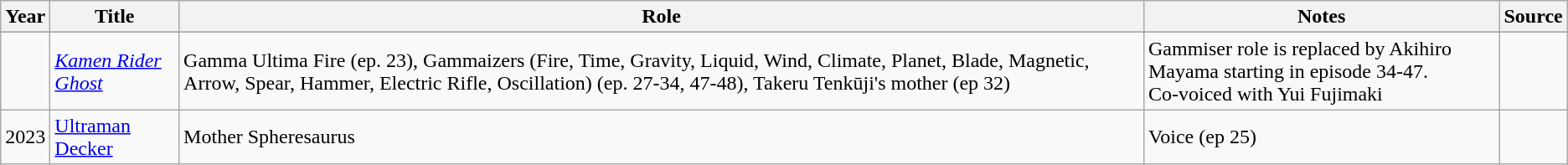<table class="wikitable sortable plainrowheaders">
<tr>
<th>Year</th>
<th>Title</th>
<th>Role</th>
<th class="unsortable">Notes</th>
<th class="unsortable">Source</th>
</tr>
<tr>
</tr>
<tr>
<td></td>
<td><em><a href='#'>Kamen Rider Ghost</a></em></td>
<td>Gamma Ultima Fire (ep. 23), Gammaizers (Fire, Time, Gravity, Liquid, Wind, Climate, Planet, Blade, Magnetic, Arrow, Spear, Hammer, Electric Rifle, Oscillation) (ep. 27-34, 47-48), Takeru Tenkūji's mother (ep 32)</td>
<td>Gammiser role is replaced by Akihiro Mayama starting in episode 34-47.<br> Co-voiced with Yui Fujimaki</td>
<td></td>
</tr>
<tr>
<td>2023</td>
<td><a href='#'>Ultraman Decker</a></td>
<td>Mother Spheresaurus</td>
<td>Voice (ep 25)</td>
<td></td>
</tr>
</table>
